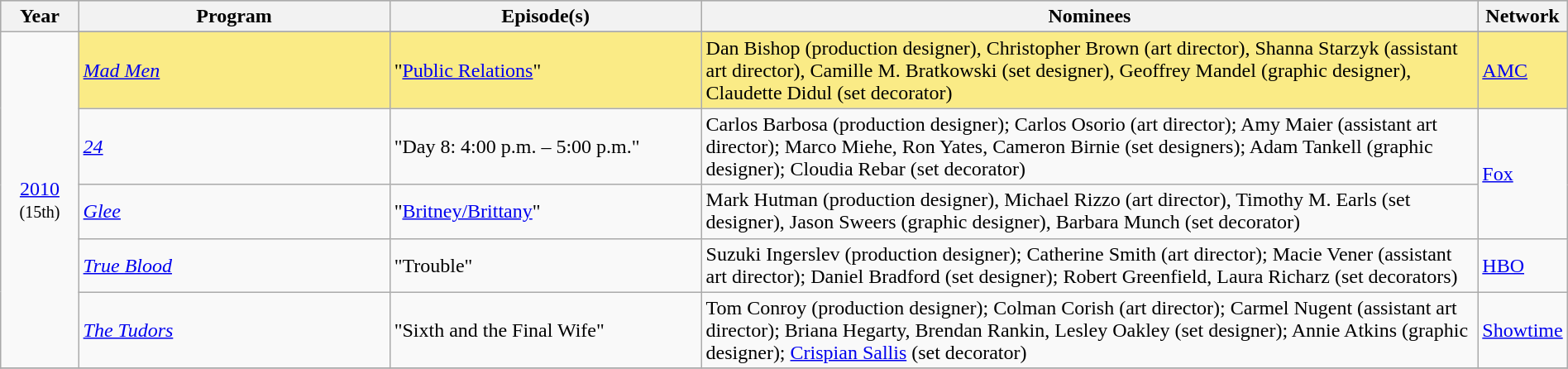<table class="wikitable" style="width:100%">
<tr bgcolor="#bebebe">
<th width="5%">Year</th>
<th width="20%">Program</th>
<th width="20%">Episode(s)</th>
<th width="50%">Nominees</th>
<th width="5%">Network</th>
</tr>
<tr>
<td rowspan=6 style="text-align:center"><a href='#'>2010</a><br><small>(15th)</small><br></td>
</tr>
<tr style="background:#FAEB86">
<td><em><a href='#'>Mad Men</a></em></td>
<td>"<a href='#'>Public Relations</a>"</td>
<td>Dan Bishop (production designer), Christopher Brown (art director), Shanna Starzyk (assistant art director), Camille M. Bratkowski (set designer), Geoffrey Mandel (graphic designer), Claudette Didul (set decorator)</td>
<td><a href='#'>AMC</a></td>
</tr>
<tr>
<td><em><a href='#'>24</a></em></td>
<td>"Day 8: 4:00 p.m. – 5:00 p.m."</td>
<td>Carlos Barbosa (production designer); Carlos Osorio (art director); Amy Maier (assistant art director); Marco Miehe, Ron Yates, Cameron Birnie (set designers); Adam Tankell (graphic designer); Cloudia Rebar (set decorator)</td>
<td rowspan="2"><a href='#'>Fox</a></td>
</tr>
<tr>
<td><em><a href='#'>Glee</a></em></td>
<td>"<a href='#'>Britney/Brittany</a>"</td>
<td>Mark Hutman (production designer), Michael Rizzo (art director), Timothy M. Earls (set designer), Jason Sweers (graphic designer), Barbara Munch (set decorator)</td>
</tr>
<tr>
<td><em><a href='#'>True Blood</a></em></td>
<td>"Trouble"</td>
<td>Suzuki Ingerslev (production designer); Catherine Smith (art director); Macie Vener (assistant art director); Daniel Bradford (set designer); Robert Greenfield, Laura Richarz (set decorators)</td>
<td><a href='#'>HBO</a></td>
</tr>
<tr>
<td><em><a href='#'>The Tudors</a></em></td>
<td>"Sixth and the Final Wife"</td>
<td>Tom Conroy (production designer); Colman Corish (art director); Carmel Nugent (assistant art director); Briana Hegarty, Brendan Rankin, Lesley Oakley (set designer); Annie Atkins (graphic designer); <a href='#'>Crispian Sallis</a> (set decorator)</td>
<td><a href='#'>Showtime</a></td>
</tr>
<tr>
</tr>
</table>
